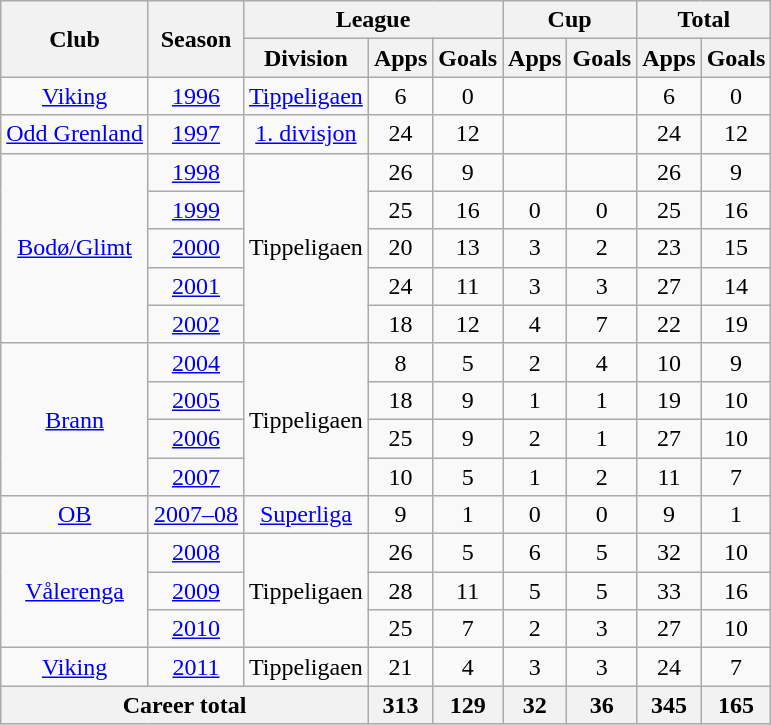<table class="wikitable" style="text-align: center">
<tr>
<th rowspan="2">Club</th>
<th rowspan="2">Season</th>
<th colspan="3">League</th>
<th colspan="2">Cup</th>
<th colspan="2">Total</th>
</tr>
<tr>
<th>Division</th>
<th>Apps</th>
<th>Goals</th>
<th>Apps</th>
<th>Goals</th>
<th>Apps</th>
<th>Goals</th>
</tr>
<tr>
<td><a href='#'>Viking</a></td>
<td><a href='#'>1996</a></td>
<td><a href='#'>Tippeligaen</a></td>
<td>6</td>
<td>0</td>
<td></td>
<td></td>
<td>6</td>
<td>0</td>
</tr>
<tr>
<td><a href='#'>Odd Grenland</a></td>
<td><a href='#'>1997</a></td>
<td><a href='#'>1. divisjon</a></td>
<td>24</td>
<td>12</td>
<td></td>
<td></td>
<td>24</td>
<td>12</td>
</tr>
<tr>
<td rowspan="5"><a href='#'>Bodø/Glimt</a></td>
<td><a href='#'>1998</a></td>
<td rowspan="5">Tippeligaen</td>
<td>26</td>
<td>9</td>
<td></td>
<td></td>
<td>26</td>
<td>9</td>
</tr>
<tr>
<td><a href='#'>1999</a></td>
<td>25</td>
<td>16</td>
<td>0</td>
<td>0</td>
<td>25</td>
<td>16</td>
</tr>
<tr>
<td><a href='#'>2000</a></td>
<td>20</td>
<td>13</td>
<td>3</td>
<td>2</td>
<td>23</td>
<td>15</td>
</tr>
<tr>
<td><a href='#'>2001</a></td>
<td>24</td>
<td>11</td>
<td>3</td>
<td>3</td>
<td>27</td>
<td>14</td>
</tr>
<tr>
<td><a href='#'>2002</a></td>
<td>18</td>
<td>12</td>
<td>4</td>
<td>7</td>
<td>22</td>
<td>19</td>
</tr>
<tr>
<td rowspan="4"><a href='#'>Brann</a></td>
<td><a href='#'>2004</a></td>
<td rowspan="4">Tippeligaen</td>
<td>8</td>
<td>5</td>
<td>2</td>
<td>4</td>
<td>10</td>
<td>9</td>
</tr>
<tr>
<td><a href='#'>2005</a></td>
<td>18</td>
<td>9</td>
<td>1</td>
<td>1</td>
<td>19</td>
<td>10</td>
</tr>
<tr>
<td><a href='#'>2006</a></td>
<td>25</td>
<td>9</td>
<td>2</td>
<td>1</td>
<td>27</td>
<td>10</td>
</tr>
<tr>
<td><a href='#'>2007</a></td>
<td>10</td>
<td>5</td>
<td>1</td>
<td>2</td>
<td>11</td>
<td>7</td>
</tr>
<tr>
<td><a href='#'>OB</a></td>
<td><a href='#'>2007–08</a></td>
<td><a href='#'>Superliga</a></td>
<td>9</td>
<td>1</td>
<td>0</td>
<td>0</td>
<td>9</td>
<td>1</td>
</tr>
<tr>
<td rowspan="3"><a href='#'>Vålerenga</a></td>
<td><a href='#'>2008</a></td>
<td rowspan="3">Tippeligaen</td>
<td>26</td>
<td>5</td>
<td>6</td>
<td>5</td>
<td>32</td>
<td>10</td>
</tr>
<tr>
<td><a href='#'>2009</a></td>
<td>28</td>
<td>11</td>
<td>5</td>
<td>5</td>
<td>33</td>
<td>16</td>
</tr>
<tr>
<td><a href='#'>2010</a></td>
<td>25</td>
<td>7</td>
<td>2</td>
<td>3</td>
<td>27</td>
<td>10</td>
</tr>
<tr>
<td><a href='#'>Viking</a></td>
<td><a href='#'>2011</a></td>
<td>Tippeligaen</td>
<td>21</td>
<td>4</td>
<td>3</td>
<td>3</td>
<td>24</td>
<td>7</td>
</tr>
<tr>
<th colspan="3">Career total</th>
<th>313</th>
<th>129</th>
<th>32</th>
<th>36</th>
<th>345</th>
<th>165</th>
</tr>
</table>
